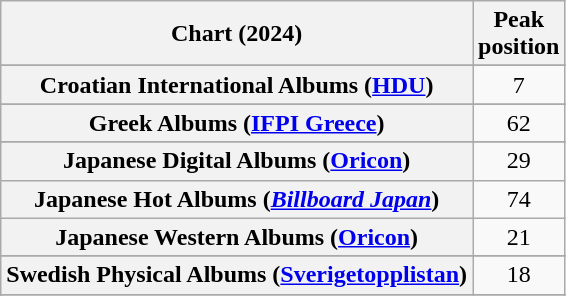<table class="wikitable sortable plainrowheaders" style="text-align:center">
<tr>
<th scope="col">Chart (2024)</th>
<th scope="col">Peak<br>position</th>
</tr>
<tr>
</tr>
<tr>
</tr>
<tr>
</tr>
<tr>
</tr>
<tr>
</tr>
<tr>
<th scope="row">Croatian International Albums (<a href='#'>HDU</a>)</th>
<td>7</td>
</tr>
<tr>
</tr>
<tr>
</tr>
<tr>
</tr>
<tr>
<th scope="row">Greek Albums (<a href='#'>IFPI Greece</a>)</th>
<td>62</td>
</tr>
<tr>
</tr>
<tr>
</tr>
<tr>
<th scope="row">Japanese Digital Albums (<a href='#'>Oricon</a>)</th>
<td>29</td>
</tr>
<tr>
<th scope="row">Japanese Hot Albums (<em><a href='#'>Billboard Japan</a></em>)</th>
<td>74</td>
</tr>
<tr>
<th scope="row">Japanese Western Albums (<a href='#'>Oricon</a>)</th>
<td>21</td>
</tr>
<tr>
</tr>
<tr>
</tr>
<tr>
</tr>
<tr>
</tr>
<tr>
</tr>
<tr>
<th scope="row">Swedish Physical Albums (<a href='#'>Sverigetopplistan</a>)</th>
<td>18</td>
</tr>
<tr>
</tr>
<tr>
</tr>
<tr>
</tr>
</table>
